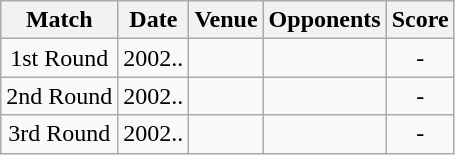<table class="wikitable" style="text-align:center;">
<tr>
<th>Match</th>
<th>Date</th>
<th>Venue</th>
<th>Opponents</th>
<th>Score</th>
</tr>
<tr>
<td>1st Round</td>
<td>2002..</td>
<td><a href='#'></a></td>
<td><a href='#'></a></td>
<td>-</td>
</tr>
<tr>
<td>2nd Round</td>
<td>2002..</td>
<td><a href='#'></a></td>
<td><a href='#'></a></td>
<td>-</td>
</tr>
<tr>
<td>3rd Round</td>
<td>2002..</td>
<td><a href='#'></a></td>
<td><a href='#'></a></td>
<td>-</td>
</tr>
</table>
